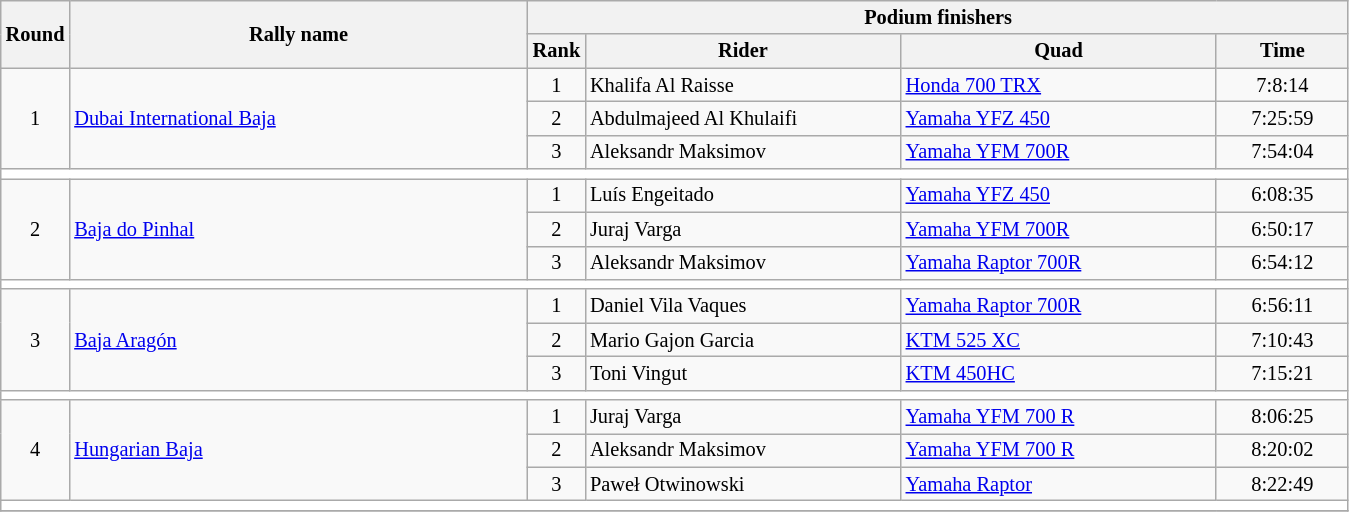<table class="wikitable" style="font-size:85%;">
<tr>
<th rowspan=2>Round</th>
<th style="width:22em" rowspan=2>Rally name</th>
<th colspan=4>Podium finishers</th>
</tr>
<tr>
<th>Rank</th>
<th style="width:15em">Rider</th>
<th style="width:15em">Quad</th>
<th style="width:6em">Time</th>
</tr>
<tr>
<td rowspan=3 align=center>1</td>
<td rowspan=3> <a href='#'>Dubai International Baja</a></td>
<td align=center>1</td>
<td> Khalifa Al Raisse</td>
<td><a href='#'>Honda 700 TRX</a></td>
<td align=center>7:8:14</td>
</tr>
<tr>
<td align=center>2</td>
<td> Abdulmajeed Al Khulaifi</td>
<td><a href='#'>Yamaha YFZ 450</a></td>
<td align=center>7:25:59</td>
</tr>
<tr>
<td align=center>3</td>
<td> Aleksandr Maksimov</td>
<td><a href='#'>Yamaha YFM 700R</a></td>
<td align=center>7:54:04</td>
</tr>
<tr style="background:white;">
<td colspan="6"></td>
</tr>
<tr>
<td rowspan=3 align=center>2</td>
<td rowspan=3> <a href='#'>Baja do Pinhal</a></td>
<td align=center>1</td>
<td> Luís Engeitado</td>
<td><a href='#'>Yamaha YFZ 450</a></td>
<td align=center>6:08:35</td>
</tr>
<tr>
<td align=center>2</td>
<td> Juraj Varga</td>
<td><a href='#'>Yamaha YFM 700R</a></td>
<td align=center>6:50:17</td>
</tr>
<tr>
<td align=center>3</td>
<td> Aleksandr Maksimov</td>
<td><a href='#'>Yamaha Raptor 700R</a></td>
<td align=center>6:54:12</td>
</tr>
<tr style="background:white;">
<td colspan="6"></td>
</tr>
<tr>
<td rowspan=3 align=center>3</td>
<td rowspan=3> <a href='#'>Baja Aragón</a></td>
<td align=center>1</td>
<td> Daniel Vila Vaques</td>
<td><a href='#'>Yamaha Raptor 700R</a></td>
<td align=center>6:56:11</td>
</tr>
<tr>
<td align=center>2</td>
<td> Mario Gajon Garcia</td>
<td><a href='#'>KTM 525 XC</a></td>
<td align=center>7:10:43</td>
</tr>
<tr>
<td align=center>3</td>
<td> Toni Vingut</td>
<td><a href='#'>KTM 450HC</a></td>
<td align=center>7:15:21</td>
</tr>
<tr style="background:white;">
<td colspan="6"></td>
</tr>
<tr>
<td rowspan=3 align=center>4</td>
<td rowspan=3> <a href='#'>Hungarian Baja</a></td>
<td align=center>1</td>
<td> Juraj Varga</td>
<td><a href='#'>Yamaha YFM 700 R</a></td>
<td align=center>8:06:25</td>
</tr>
<tr>
<td align=center>2</td>
<td> Aleksandr Maksimov</td>
<td><a href='#'>Yamaha YFM 700 R</a></td>
<td align=center>8:20:02</td>
</tr>
<tr>
<td align=center>3</td>
<td> Paweł Otwinowski</td>
<td><a href='#'>Yamaha Raptor</a></td>
<td align=center>8:22:49</td>
</tr>
<tr style="background:white;">
<td colspan="6"></td>
</tr>
<tr>
</tr>
</table>
